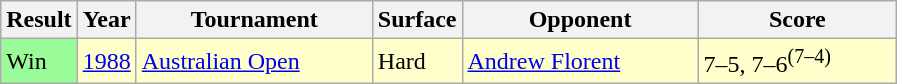<table class="sortable wikitable">
<tr>
<th style="width:40px;">Result</th>
<th style="width:30px;">Year</th>
<th style="width:150px;">Tournament</th>
<th style="width:50px;">Surface</th>
<th style="width:150px;">Opponent</th>
<th style="width:125px;" class="unsortable">Score</th>
</tr>
<tr style="background:#ffffcc;">
<td style="background:#98fb98;">Win</td>
<td><a href='#'>1988</a></td>
<td><a href='#'>Australian Open</a></td>
<td>Hard</td>
<td> <a href='#'>Andrew Florent</a></td>
<td>7–5, 7–6<sup>(7–4)</sup></td>
</tr>
</table>
